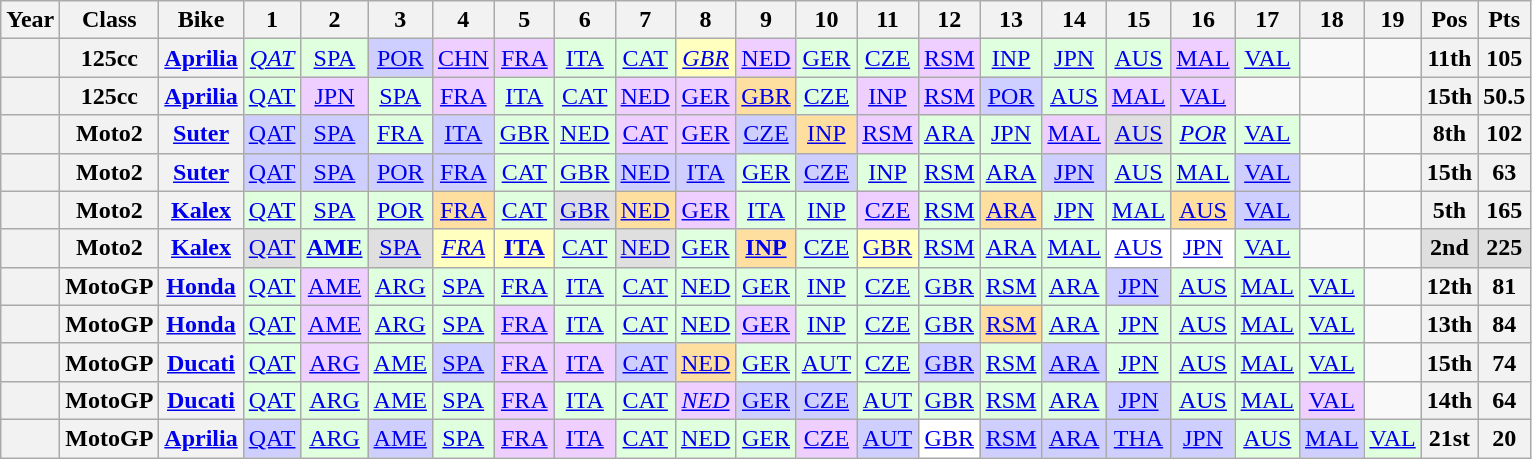<table class="wikitable" style="text-align:center;">
<tr>
<th>Year</th>
<th>Class</th>
<th>Bike</th>
<th>1</th>
<th>2</th>
<th>3</th>
<th>4</th>
<th>5</th>
<th>6</th>
<th>7</th>
<th>8</th>
<th>9</th>
<th>10</th>
<th>11</th>
<th>12</th>
<th>13</th>
<th>14</th>
<th>15</th>
<th>16</th>
<th>17</th>
<th>18</th>
<th>19</th>
<th>Pos</th>
<th>Pts</th>
</tr>
<tr>
<th></th>
<th>125cc</th>
<th><a href='#'>Aprilia</a></th>
<td style="background:#dfffdf;"><em><a href='#'>QAT</a></em><br></td>
<td style="background:#dfffdf;"><a href='#'>SPA</a><br></td>
<td style="background:#cfcfff;"><a href='#'>POR</a><br></td>
<td style="background:#efcfff;"><a href='#'>CHN</a><br></td>
<td style="background:#efcfff;"><a href='#'>FRA</a><br></td>
<td style="background:#dfffdf;"><a href='#'>ITA</a><br></td>
<td style="background:#dfffdf;"><a href='#'>CAT</a><br></td>
<td style="background:#ffffbf;"><em><a href='#'>GBR</a></em><br></td>
<td style="background:#efcfff;"><a href='#'>NED</a><br></td>
<td style="background:#dfffdf;"><a href='#'>GER</a><br></td>
<td style="background:#dfffdf;"><a href='#'>CZE</a><br></td>
<td style="background:#efcfff;"><a href='#'>RSM</a><br></td>
<td style="background:#dfffdf;"><a href='#'>INP</a><br></td>
<td style="background:#dfffdf;"><a href='#'>JPN</a><br></td>
<td style="background:#dfffdf;"><a href='#'>AUS</a><br></td>
<td style="background:#efcfff;"><a href='#'>MAL</a><br></td>
<td style="background:#dfffdf;"><a href='#'>VAL</a><br></td>
<td></td>
<td></td>
<th>11th</th>
<th>105</th>
</tr>
<tr>
<th></th>
<th>125cc</th>
<th><a href='#'>Aprilia</a></th>
<td style="background:#dfffdf;"><a href='#'>QAT</a><br></td>
<td style="background:#efcfff;"><a href='#'>JPN</a><br></td>
<td style="background:#dfffdf;"><a href='#'>SPA</a><br></td>
<td style="background:#efcfff;"><a href='#'>FRA</a><br></td>
<td style="background:#dfffdf;"><a href='#'>ITA</a><br></td>
<td style="background:#dfffdf;"><a href='#'>CAT</a><br></td>
<td style="background:#efcfff;"><a href='#'>NED</a><br></td>
<td style="background:#efcfff;"><a href='#'>GER</a><br></td>
<td style="background:#ffdf9f;"><a href='#'>GBR</a><br></td>
<td style="background:#dfffdf;"><a href='#'>CZE</a><br></td>
<td style="background:#efcfff;"><a href='#'>INP</a><br></td>
<td style="background:#efcfff;"><a href='#'>RSM</a><br></td>
<td style="background:#cfcfff;"><a href='#'>POR</a><br></td>
<td style="background:#dfffdf;"><a href='#'>AUS</a><br></td>
<td style="background:#efcfff;"><a href='#'>MAL</a><br></td>
<td style="background:#efcfff;"><a href='#'>VAL</a><br></td>
<td></td>
<td></td>
<td></td>
<th>15th</th>
<th>50.5</th>
</tr>
<tr>
<th></th>
<th>Moto2</th>
<th><a href='#'>Suter</a></th>
<td style="background:#cfcfff;"><a href='#'>QAT</a><br></td>
<td style="background:#cfcfff;"><a href='#'>SPA</a><br></td>
<td style="background:#dfffdf;"><a href='#'>FRA</a><br></td>
<td style="background:#cfcfff;"><a href='#'>ITA</a><br></td>
<td style="background:#dfffdf;"><a href='#'>GBR</a><br></td>
<td style="background:#dfffdf;"><a href='#'>NED</a><br></td>
<td style="background:#efcfff;"><a href='#'>CAT</a><br></td>
<td style="background:#efcfff;"><a href='#'>GER</a><br></td>
<td style="background:#cfcfff;"><a href='#'>CZE</a><br></td>
<td style="background:#ffdf9f;"><a href='#'>INP</a><br></td>
<td style="background:#efcfff;"><a href='#'>RSM</a><br></td>
<td style="background:#dfffdf;"><a href='#'>ARA</a><br></td>
<td style="background:#dfffdf;"><a href='#'>JPN</a><br></td>
<td style="background:#efcfff;"><a href='#'>MAL</a><br></td>
<td style="background:#dfdfdf;"><a href='#'>AUS</a><br></td>
<td style="background:#dfffdf;"><em><a href='#'>POR</a></em><br></td>
<td style="background:#dfffdf;"><a href='#'>VAL</a><br></td>
<td></td>
<td></td>
<th>8th</th>
<th>102</th>
</tr>
<tr>
<th></th>
<th>Moto2</th>
<th><a href='#'>Suter</a></th>
<td style="background:#cfcfff;"><a href='#'>QAT</a><br></td>
<td style="background:#cfcfff;"><a href='#'>SPA</a><br></td>
<td style="background:#cfcfff;"><a href='#'>POR</a><br></td>
<td style="background:#cfcfff;"><a href='#'>FRA</a><br></td>
<td style="background:#dfffdf;"><a href='#'>CAT</a><br></td>
<td style="background:#dfffdf;"><a href='#'>GBR</a><br></td>
<td style="background:#cfcfff;"><a href='#'>NED</a><br></td>
<td style="background:#cfcfff;"><a href='#'>ITA</a><br></td>
<td style="background:#dfffdf;"><a href='#'>GER</a><br></td>
<td style="background:#cfcfff;"><a href='#'>CZE</a><br></td>
<td style="background:#dfffdf;"><a href='#'>INP</a><br></td>
<td style="background:#dfffdf;"><a href='#'>RSM</a><br></td>
<td style="background:#dfffdf;"><a href='#'>ARA</a><br></td>
<td style="background:#cfcfff;"><a href='#'>JPN</a><br></td>
<td style="background:#dfffdf;"><a href='#'>AUS</a><br></td>
<td style="background:#dfffdf;"><a href='#'>MAL</a><br></td>
<td style="background:#cfcfff;"><a href='#'>VAL</a><br></td>
<td></td>
<td></td>
<th>15th</th>
<th>63</th>
</tr>
<tr>
<th></th>
<th>Moto2</th>
<th><a href='#'>Kalex</a></th>
<td style="background:#DFFFDF;"><a href='#'>QAT</a><br></td>
<td style="background:#DFFFDF;"><a href='#'>SPA</a><br></td>
<td style="background:#DFFFDF;"><a href='#'>POR</a><br></td>
<td style="background:#FFDF9F;"><a href='#'>FRA</a><br></td>
<td style="background:#DFFFDF;"><a href='#'>CAT</a><br></td>
<td style="background:#DFDFDF;"><a href='#'>GBR</a><br></td>
<td style="background:#FFDF9F;"><a href='#'>NED</a><br></td>
<td style="background:#EFCFFF;"><a href='#'>GER</a><br></td>
<td style="background:#DFFFDF;"><a href='#'>ITA</a><br></td>
<td style="background:#DFFFDF;"><a href='#'>INP</a><br></td>
<td style="background:#EFCFFF;"><a href='#'>CZE</a><br></td>
<td style="background:#DFFFDF;"><a href='#'>RSM</a><br></td>
<td style="background:#FFDF9F;"><a href='#'>ARA</a><br></td>
<td style="background:#DFFFDF;"><a href='#'>JPN</a><br></td>
<td style="background:#DFFFDF;"><a href='#'>MAL</a><br></td>
<td style="background:#FFDF9F;"><a href='#'>AUS</a><br></td>
<td style="background:#CFCFFF;"><a href='#'>VAL</a><br></td>
<td></td>
<td></td>
<th>5th</th>
<th>165</th>
</tr>
<tr>
<th></th>
<th>Moto2</th>
<th><a href='#'>Kalex</a></th>
<td style="background:#DFDFDF;"><a href='#'>QAT</a><br></td>
<td style="background:#DFFFDF;"><strong><a href='#'>AME</a></strong><br></td>
<td style="background:#DFDFDF;"><a href='#'>SPA</a><br></td>
<td style="background:#FFFFBF;"><em><a href='#'>FRA</a></em><br></td>
<td style="background:#FFFFBF;"><strong><a href='#'>ITA</a></strong><br></td>
<td style="background:#DFFFDF;"><a href='#'>CAT</a><br></td>
<td style="background:#DFDFDF;"><a href='#'>NED</a><br></td>
<td style="background:#DFFFDF;"><a href='#'>GER</a><br></td>
<td style="background:#FFDF9F;"><strong><a href='#'>INP</a></strong><br></td>
<td style="background:#DFFFDF;"><a href='#'>CZE</a><br></td>
<td style="background:#FFFFBF;"><a href='#'>GBR</a><br></td>
<td style="background:#DFFFDF;"><a href='#'>RSM</a><br></td>
<td style="background:#DFFFDF;"><a href='#'>ARA</a><br></td>
<td style="background:#DFFFDF;"><a href='#'>MAL</a><br></td>
<td style="background:#FFFFFF;"><a href='#'>AUS</a><br></td>
<td style="background:#FFFFFF;"><a href='#'>JPN</a><br></td>
<td style="background:#DFFFDF;"><a href='#'>VAL</a><br></td>
<td></td>
<td></td>
<th style="background:#DFDFDF;">2nd</th>
<th style="background:#DFDFDF;">225</th>
</tr>
<tr>
<th></th>
<th>MotoGP</th>
<th><a href='#'>Honda</a></th>
<td style="background:#DFFFDF;"><a href='#'>QAT</a><br></td>
<td style="background:#EFCFFF;"><a href='#'>AME</a><br></td>
<td style="background:#DFFFDF;"><a href='#'>ARG</a><br></td>
<td style="background:#DFFFDF;"><a href='#'>SPA</a><br></td>
<td style="background:#DFFFDF;"><a href='#'>FRA</a><br></td>
<td style="background:#DFFFDF;"><a href='#'>ITA</a><br></td>
<td style="background:#DFFFDF;"><a href='#'>CAT</a><br></td>
<td style="background:#DFFFDF;"><a href='#'>NED</a><br></td>
<td style="background:#DFFFDF;"><a href='#'>GER</a><br></td>
<td style="background:#DFFFDF;"><a href='#'>INP</a><br></td>
<td style="background:#DFFFDF;"><a href='#'>CZE</a><br></td>
<td style="background:#DFFFDF;"><a href='#'>GBR</a><br></td>
<td style="background:#DFFFDF;"><a href='#'>RSM</a><br></td>
<td style="background:#DFFFDF;"><a href='#'>ARA</a><br></td>
<td style="background:#CFCFFF;"><a href='#'>JPN</a><br></td>
<td style="background:#DFFFDF;"><a href='#'>AUS</a><br></td>
<td style="background:#DFFFDF;"><a href='#'>MAL</a><br></td>
<td style="background:#DFFFDF;"><a href='#'>VAL</a><br></td>
<td></td>
<th>12th</th>
<th>81</th>
</tr>
<tr>
<th></th>
<th>MotoGP</th>
<th><a href='#'>Honda</a></th>
<td style="background:#dfffdf;"><a href='#'>QAT</a><br></td>
<td style="background:#efcfff;"><a href='#'>AME</a><br></td>
<td style="background:#dfffdf;"><a href='#'>ARG</a><br></td>
<td style="background:#dfffdf;"><a href='#'>SPA</a><br></td>
<td style="background:#efcfff;"><a href='#'>FRA</a><br></td>
<td style="background:#dfffdf;"><a href='#'>ITA</a><br></td>
<td style="background:#dfffdf;"><a href='#'>CAT</a><br></td>
<td style="background:#dfffdf;"><a href='#'>NED</a><br></td>
<td style="background:#efcfff;"><a href='#'>GER</a><br></td>
<td style="background:#dfffdf;"><a href='#'>INP</a><br></td>
<td style="background:#dfffdf;"><a href='#'>CZE</a><br></td>
<td style="background:#dfffdf;"><a href='#'>GBR</a><br></td>
<td style="background:#ffdf9f;"><a href='#'>RSM</a><br></td>
<td style="background:#dfffdf;"><a href='#'>ARA</a><br></td>
<td style="background:#dfffdf;"><a href='#'>JPN</a><br></td>
<td style="background:#dfffdf;"><a href='#'>AUS</a><br></td>
<td style="background:#dfffdf;"><a href='#'>MAL</a><br></td>
<td style="background:#dfffdf;"><a href='#'>VAL</a><br></td>
<td></td>
<th>13th</th>
<th>84</th>
</tr>
<tr>
<th></th>
<th>MotoGP</th>
<th><a href='#'>Ducati</a></th>
<td style="background:#dfffdf;"><a href='#'>QAT</a><br></td>
<td style="background:#efcfff;"><a href='#'>ARG</a><br></td>
<td style="background:#dfffdf;"><a href='#'>AME</a><br></td>
<td style="background:#cfcfff;"><a href='#'>SPA</a><br></td>
<td style="background:#efcfff;"><a href='#'>FRA</a><br></td>
<td style="background:#efcfff;"><a href='#'>ITA</a><br></td>
<td style="background:#cfcfff;"><a href='#'>CAT</a><br></td>
<td style="background:#ffdf9f;"><a href='#'>NED</a><br></td>
<td style="background:#dfffdf;"><a href='#'>GER</a><br></td>
<td style="background:#dfffdf;"><a href='#'>AUT</a><br></td>
<td style="background:#dfffdf;"><a href='#'>CZE</a><br></td>
<td style="background:#cfcfff;"><a href='#'>GBR</a><br></td>
<td style="background:#dfffdf;"><a href='#'>RSM</a><br></td>
<td style="background:#cfcfff;"><a href='#'>ARA</a><br></td>
<td style="background:#dfffdf;"><a href='#'>JPN</a><br></td>
<td style="background:#dfffdf;"><a href='#'>AUS</a><br></td>
<td style="background:#dfffdf;"><a href='#'>MAL</a><br></td>
<td style="background:#dfffdf;"><a href='#'>VAL</a><br></td>
<td></td>
<th>15th</th>
<th>74</th>
</tr>
<tr>
<th></th>
<th>MotoGP</th>
<th><a href='#'>Ducati</a></th>
<td style="background:#dfffdf;"><a href='#'>QAT</a><br></td>
<td style="background:#dfffdf;"><a href='#'>ARG</a><br></td>
<td style="background:#dfffdf;"><a href='#'>AME</a><br></td>
<td style="background:#dfffdf;"><a href='#'>SPA</a><br></td>
<td style="background:#efcfff;"><a href='#'>FRA</a><br></td>
<td style="background:#dfffdf;"><a href='#'>ITA</a><br></td>
<td style="background:#dfffdf;"><a href='#'>CAT</a><br></td>
<td style="background:#efcfff;"><em><a href='#'>NED</a></em><br></td>
<td style="background:#cfcfff;"><a href='#'>GER</a><br></td>
<td style="background:#cfcfff;"><a href='#'>CZE</a><br></td>
<td style="background:#dfffdf;"><a href='#'>AUT</a><br></td>
<td style="background:#dfffdf;"><a href='#'>GBR</a><br></td>
<td style="background:#dfffdf;"><a href='#'>RSM</a><br></td>
<td style="background:#dfffdf;"><a href='#'>ARA</a><br></td>
<td style="background:#cfcfff;"><a href='#'>JPN</a><br></td>
<td style="background:#dfffdf;"><a href='#'>AUS</a><br></td>
<td style="background:#dfffdf;"><a href='#'>MAL</a><br></td>
<td style="background:#efcfff;"><a href='#'>VAL</a><br></td>
<td></td>
<th>14th</th>
<th>64</th>
</tr>
<tr>
<th></th>
<th>MotoGP</th>
<th><a href='#'>Aprilia</a></th>
<td style="background:#cfcfff;"><a href='#'>QAT</a><br></td>
<td style="background:#dfffdf;"><a href='#'>ARG</a><br></td>
<td style="background:#cfcfff;"><a href='#'>AME</a><br></td>
<td style="background:#dfffdf;"><a href='#'>SPA</a><br></td>
<td style="background:#efcfff;"><a href='#'>FRA</a><br></td>
<td style="background:#efcfff;"><a href='#'>ITA</a><br></td>
<td style="background:#dfffdf;"><a href='#'>CAT</a><br></td>
<td style="background:#dfffdf;"><a href='#'>NED</a><br></td>
<td style="background:#dfffdf;"><a href='#'>GER</a><br></td>
<td style="background:#efcfff;"><a href='#'>CZE</a><br></td>
<td style="background:#cfcfff;"><a href='#'>AUT</a><br></td>
<td style="background:#ffffff;"><a href='#'>GBR</a><br></td>
<td style="background:#cfcfff;"><a href='#'>RSM</a><br></td>
<td style="background:#cfcfff;"><a href='#'>ARA</a><br></td>
<td style="background:#cfcfff;"><a href='#'>THA</a><br></td>
<td style="background:#cfcfff;"><a href='#'>JPN</a><br></td>
<td style="background:#dfffdf;"><a href='#'>AUS</a><br></td>
<td style="background:#cfcfff;"><a href='#'>MAL</a><br></td>
<td style="background:#dfffdf;"><a href='#'>VAL</a><br></td>
<th>21st</th>
<th>20</th>
</tr>
</table>
